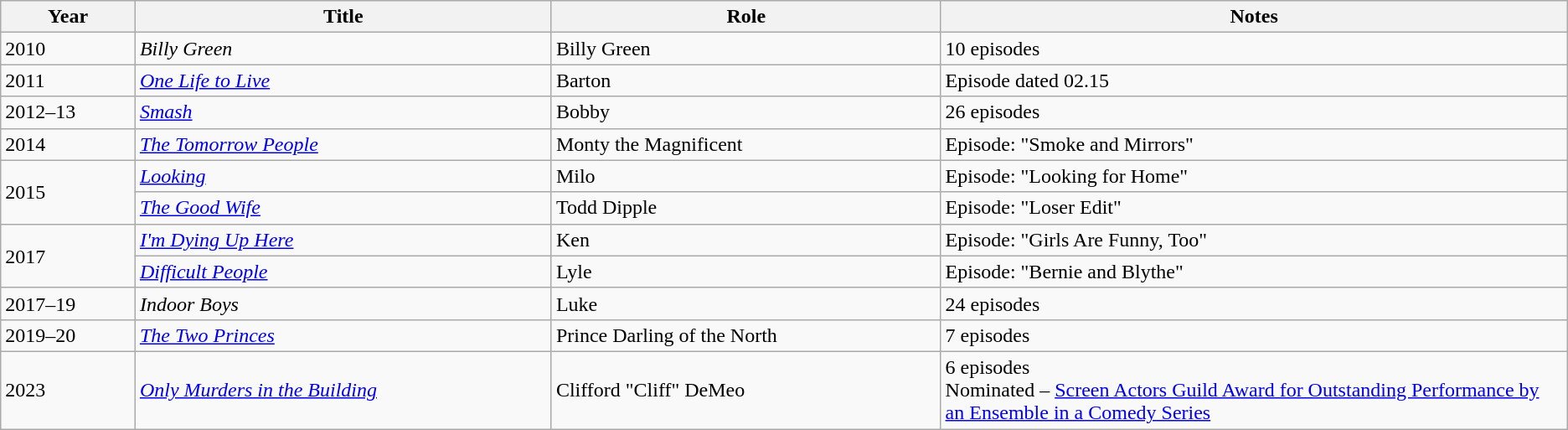<table class="wikitable sortable">
<tr>
<th>Year</th>
<th>Title</th>
<th>Role</th>
<th width="40%">Notes</th>
</tr>
<tr>
<td>2010</td>
<td><em>Billy Green</em></td>
<td>Billy Green</td>
<td>10 episodes</td>
</tr>
<tr>
<td>2011</td>
<td><em><a href='#'>One Life to Live</a></em></td>
<td>Barton</td>
<td>Episode dated 02.15</td>
</tr>
<tr>
<td>2012–13</td>
<td><em><a href='#'>Smash</a></em></td>
<td>Bobby</td>
<td>26 episodes</td>
</tr>
<tr>
<td>2014</td>
<td><em><a href='#'>The Tomorrow People</a></em></td>
<td>Monty the Magnificent</td>
<td>Episode: "Smoke and Mirrors"</td>
</tr>
<tr>
<td rowspan="2">2015</td>
<td><em><a href='#'>Looking</a></em></td>
<td>Milo</td>
<td>Episode: "Looking for Home"</td>
</tr>
<tr>
<td><em><a href='#'>The Good Wife</a></em></td>
<td>Todd Dipple</td>
<td>Episode: "Loser Edit"</td>
</tr>
<tr>
<td rowspan="2">2017</td>
<td><em><a href='#'>I'm Dying Up Here</a></em></td>
<td>Ken</td>
<td>Episode: "Girls Are Funny, Too"</td>
</tr>
<tr>
<td><em><a href='#'>Difficult People</a></em></td>
<td>Lyle</td>
<td>Episode: "Bernie and Blythe"</td>
</tr>
<tr>
<td>2017–19</td>
<td><em>Indoor Boys</em></td>
<td>Luke</td>
<td>24 episodes</td>
</tr>
<tr>
<td>2019–20</td>
<td><em><a href='#'>The Two Princes</a></em></td>
<td>Prince Darling of the North</td>
<td>7 episodes</td>
</tr>
<tr>
<td>2023</td>
<td><em><a href='#'>Only Murders in the Building</a></em></td>
<td>Clifford "Cliff" DeMeo</td>
<td>6 episodes<br>Nominated – <a href='#'>Screen Actors Guild Award for Outstanding Performance by an Ensemble in a Comedy Series</a></td>
</tr>
</table>
